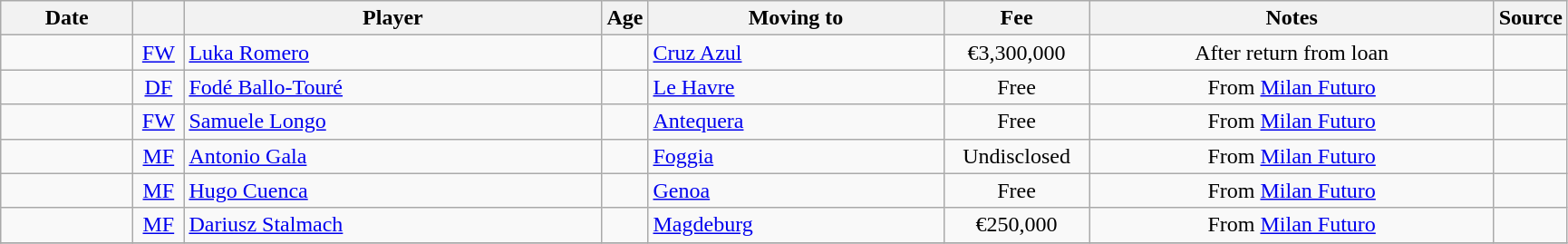<table class="wikitable sortable">
<tr>
<th style="width:90px">Date</th>
<th style="width:30px"></th>
<th style="width:300px">Player</th>
<th style="width:20px">Age</th>
<th style="width:210px">Moving to</th>
<th style="width:100px">Fee</th>
<th style="width:290px" class="unsortable">Notes</th>
<th style="width:35px">Source</th>
</tr>
<tr>
<td></td>
<td style="text-align:center"><a href='#'>FW</a></td>
<td> <a href='#'>Luka Romero</a></td>
<td style="text-align:center"></td>
<td> <a href='#'>Cruz Azul</a></td>
<td style="text-align:center">€3,300,000</td>
<td style="text-align:center">After return from loan</td>
<td></td>
</tr>
<tr>
<td></td>
<td style="text-align:center"><a href='#'>DF</a></td>
<td> <a href='#'>Fodé Ballo-Touré</a></td>
<td style="text-align:center"></td>
<td> <a href='#'>Le Havre</a></td>
<td style="text-align:center">Free</td>
<td style="text-align:center">From <a href='#'>Milan Futuro</a></td>
<td></td>
</tr>
<tr>
<td></td>
<td style="text-align:center"><a href='#'>FW</a></td>
<td> <a href='#'>Samuele Longo</a></td>
<td style="text-align:center"></td>
<td> <a href='#'>Antequera</a></td>
<td style="text-align:center">Free</td>
<td style="text-align:center">From <a href='#'>Milan Futuro</a></td>
<td></td>
</tr>
<tr>
<td></td>
<td style="text-align:center"><a href='#'>MF</a></td>
<td> <a href='#'>Antonio Gala</a></td>
<td style="text-align:center"></td>
<td> <a href='#'>Foggia</a></td>
<td style="text-align:center">Undisclosed</td>
<td style="text-align:center">From <a href='#'>Milan Futuro</a></td>
<td></td>
</tr>
<tr>
<td></td>
<td style="text-align:center"><a href='#'>MF</a></td>
<td> <a href='#'>Hugo Cuenca</a></td>
<td style="text-align:center"></td>
<td> <a href='#'>Genoa</a></td>
<td style="text-align:center">Free</td>
<td style="text-align:center">From <a href='#'>Milan Futuro</a></td>
<td></td>
</tr>
<tr>
<td></td>
<td style="text-align:center"><a href='#'>MF</a></td>
<td> <a href='#'>Dariusz Stalmach</a></td>
<td style="text-align:center"></td>
<td> <a href='#'>Magdeburg</a></td>
<td style="text-align:center">€250,000</td>
<td style="text-align:center">From <a href='#'>Milan Futuro</a></td>
<td></td>
</tr>
<tr>
</tr>
</table>
